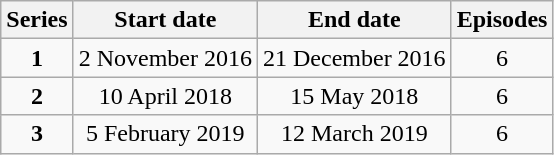<table class="wikitable" style="text-align:center;">
<tr>
<th>Series</th>
<th>Start date</th>
<th>End date</th>
<th>Episodes</th>
</tr>
<tr>
<td><strong>1</strong></td>
<td>2 November 2016</td>
<td>21 December 2016</td>
<td>6</td>
</tr>
<tr>
<td><strong>2</strong></td>
<td>10 April 2018</td>
<td>15 May 2018</td>
<td>6</td>
</tr>
<tr>
<td><strong>3</strong></td>
<td>5 February 2019</td>
<td>12 March 2019</td>
<td>6</td>
</tr>
</table>
